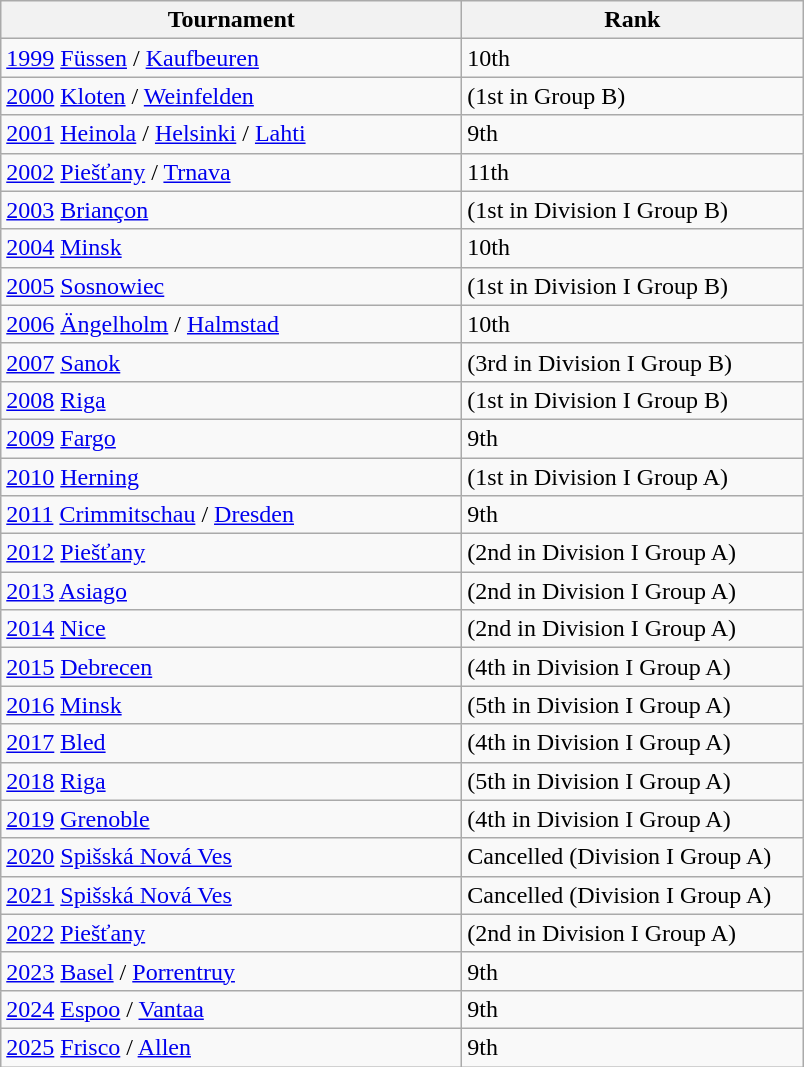<table class="wikitable">
<tr>
<th width=300>Tournament</th>
<th width=220>Rank</th>
</tr>
<tr>
<td> <a href='#'>1999</a> <a href='#'>Füssen</a> / <a href='#'>Kaufbeuren</a></td>
<td>10th </td>
</tr>
<tr>
<td> <a href='#'>2000</a> <a href='#'>Kloten</a> / <a href='#'>Weinfelden</a></td>
<td>(1st in Group B) </td>
</tr>
<tr>
<td> <a href='#'>2001</a> <a href='#'>Heinola</a> / <a href='#'>Helsinki</a> / <a href='#'>Lahti</a></td>
<td>9th</td>
</tr>
<tr>
<td> <a href='#'>2002</a> <a href='#'>Piešťany</a> / <a href='#'>Trnava</a></td>
<td>11th </td>
</tr>
<tr>
<td> <a href='#'>2003</a> <a href='#'>Briançon</a></td>
<td>(1st in Division I Group B) </td>
</tr>
<tr>
<td> <a href='#'>2004</a> <a href='#'>Minsk</a></td>
<td>10th </td>
</tr>
<tr>
<td> <a href='#'>2005</a> <a href='#'>Sosnowiec</a></td>
<td>(1st in Division I Group B) </td>
</tr>
<tr>
<td> <a href='#'>2006</a> <a href='#'>Ängelholm</a> / <a href='#'>Halmstad</a></td>
<td>10th </td>
</tr>
<tr>
<td> <a href='#'>2007</a> <a href='#'>Sanok</a></td>
<td>(3rd in Division I Group B)</td>
</tr>
<tr>
<td> <a href='#'>2008</a> <a href='#'>Riga</a></td>
<td>(1st in Division I Group B) </td>
</tr>
<tr>
<td> <a href='#'>2009</a> <a href='#'>Fargo</a></td>
<td>9th </td>
</tr>
<tr>
<td> <a href='#'>2010</a> <a href='#'>Herning</a></td>
<td>(1st in Division I Group A) </td>
</tr>
<tr>
<td> <a href='#'>2011</a> <a href='#'>Crimmitschau</a> / <a href='#'>Dresden</a></td>
<td>9th </td>
</tr>
<tr>
<td> <a href='#'>2012</a> <a href='#'>Piešťany</a></td>
<td>(2nd in Division I Group A)</td>
</tr>
<tr>
<td> <a href='#'>2013</a> <a href='#'>Asiago</a></td>
<td>(2nd in Division I Group A)</td>
</tr>
<tr>
<td> <a href='#'>2014</a> <a href='#'>Nice</a></td>
<td>(2nd in Division I Group A)</td>
</tr>
<tr>
<td> <a href='#'>2015</a> <a href='#'>Debrecen</a></td>
<td>(4th in Division I Group A)</td>
</tr>
<tr>
<td> <a href='#'>2016</a> <a href='#'>Minsk</a></td>
<td>(5th in Division I Group A)</td>
</tr>
<tr>
<td> <a href='#'>2017</a> <a href='#'>Bled</a></td>
<td>(4th in Division I Group A)</td>
</tr>
<tr>
<td> <a href='#'>2018</a> <a href='#'>Riga</a></td>
<td>(5th in Division I Group A)</td>
</tr>
<tr>
<td> <a href='#'>2019</a> <a href='#'>Grenoble</a></td>
<td>(4th in Division I Group A)</td>
</tr>
<tr>
<td> <a href='#'>2020</a> <a href='#'>Spišská Nová Ves</a></td>
<td>Cancelled (Division I Group A)</td>
</tr>
<tr>
<td> <a href='#'>2021</a> <a href='#'>Spišská Nová Ves</a></td>
<td>Cancelled (Division I Group A)</td>
</tr>
<tr>
<td> <a href='#'>2022</a> <a href='#'>Piešťany</a></td>
<td>(2nd in Division I Group A) </td>
</tr>
<tr>
<td> <a href='#'>2023</a> <a href='#'>Basel</a> / <a href='#'>Porrentruy</a></td>
<td>9th</td>
</tr>
<tr>
<td> <a href='#'>2024</a> <a href='#'>Espoo</a> / <a href='#'>Vantaa</a></td>
<td>9th</td>
</tr>
<tr>
<td> <a href='#'>2025</a> <a href='#'>Frisco</a> / <a href='#'>Allen</a></td>
<td>9th</td>
</tr>
</table>
